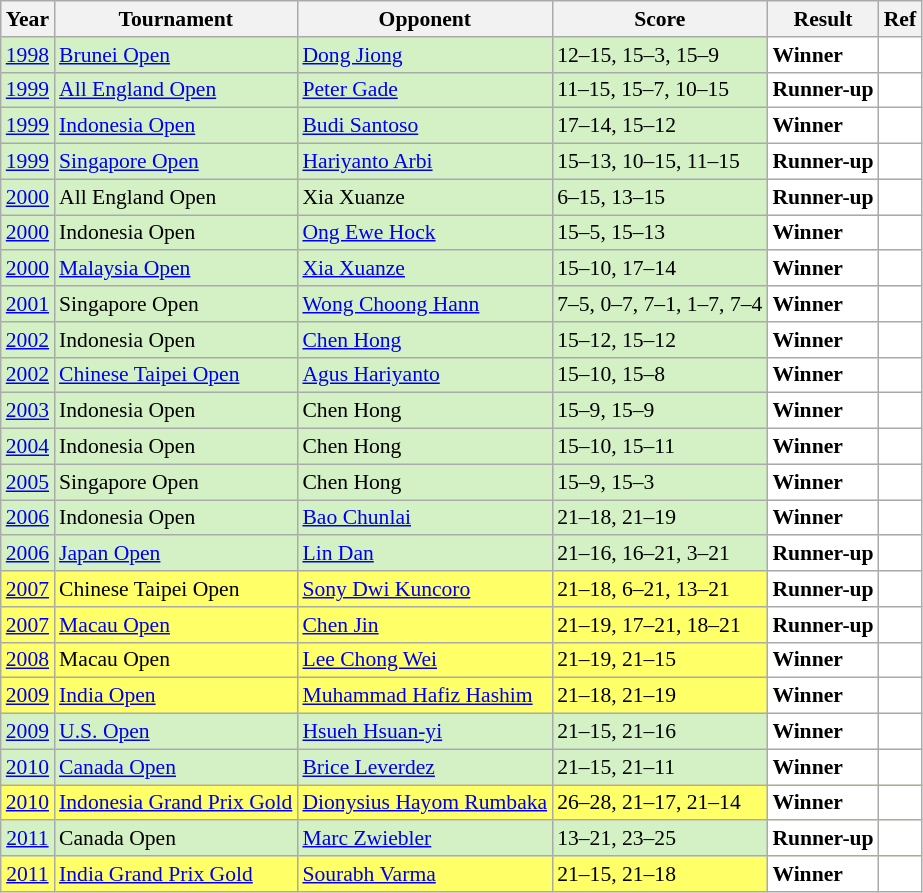<table class="sortable wikitable" style="font-size: 90%">
<tr>
<th>Year</th>
<th>Tournament</th>
<th>Opponent</th>
<th>Score</th>
<th>Result</th>
<th>Ref</th>
</tr>
<tr style="background:#D4F1C5">
<td align="center"><a href='#'>1998</a></td>
<td align="left"><a href='#'>Brunei Open</a></td>
<td align="left"> <a href='#'>Dong Jiong</a></td>
<td align="left">12–15, 15–3, 15–9</td>
<td style="text-align:left; background:white"> <strong>Winner</strong></td>
<td style="text-align:center; background:white"></td>
</tr>
<tr style="background:#D4F1C5">
<td align="center"><a href='#'>1999</a></td>
<td align="left"><a href='#'>All England Open</a></td>
<td align="left"> <a href='#'>Peter Gade</a></td>
<td align="left">11–15, 15–7, 10–15</td>
<td style="text-align:left; background:white"> <strong>Runner-up</strong></td>
<td style="text-align:center; background:white"></td>
</tr>
<tr style="background:#D4F1C5">
<td align="center"><a href='#'>1999</a></td>
<td align="left"><a href='#'>Indonesia Open</a></td>
<td align="left"> <a href='#'>Budi Santoso</a></td>
<td align="left">17–14, 15–12</td>
<td style="text-align:left; background:white"> <strong>Winner</strong></td>
<td style="text-align:center; background:white"></td>
</tr>
<tr style="background:#D4F1C5">
<td align="center"><a href='#'>1999</a></td>
<td align="left"><a href='#'>Singapore Open</a></td>
<td align="left"> <a href='#'>Hariyanto Arbi</a></td>
<td align="left">15–13, 10–15, 11–15</td>
<td style="text-align:left; background:white"> <strong>Runner-up</strong></td>
<td style="text-align:center; background:white"></td>
</tr>
<tr style="background:#D4F1C5">
<td align="center"><a href='#'>2000</a></td>
<td align="left">All England Open</td>
<td align="left"> Xia Xuanze</td>
<td align="left">6–15, 13–15</td>
<td style="text-align:left; background:white"> <strong>Runner-up</strong></td>
<td style="text-align:center; background:white"></td>
</tr>
<tr style="background:#D4F1C5">
<td align="center"><a href='#'>2000</a></td>
<td align="left">Indonesia Open</td>
<td align="left"> <a href='#'>Ong Ewe Hock</a></td>
<td align="left">15–5, 15–13</td>
<td style="text-align:left; background:white"> <strong>Winner</strong></td>
<td style="text-align:center; background:white"></td>
</tr>
<tr style="background:#D4F1C5">
<td align="center"><a href='#'>2000</a></td>
<td align="left"><a href='#'>Malaysia Open</a></td>
<td align="left"> <a href='#'>Xia Xuanze</a></td>
<td align="left">15–10, 17–14</td>
<td style="text-align:left; background:white"> <strong>Winner</strong></td>
<td style="text-align:center; background:white"></td>
</tr>
<tr style="background:#D4F1C5">
<td align="center"><a href='#'>2001</a></td>
<td align="left">Singapore Open</td>
<td align="left"> <a href='#'>Wong Choong Hann</a></td>
<td align="left">7–5, 0–7, 7–1, 1–7, 7–4</td>
<td style="text-align:left; background:white"> <strong>Winner</strong></td>
<td style="text-align:center; background:white"></td>
</tr>
<tr style="background:#D4F1C5">
<td align="center"><a href='#'>2002</a></td>
<td align="left">Indonesia Open</td>
<td align="left"> <a href='#'>Chen Hong</a></td>
<td align="left">15–12, 15–12</td>
<td style="text-align:left; background:white"> <strong>Winner</strong></td>
<td style="text-align:center; background:white"></td>
</tr>
<tr style="background:#D4F1C5">
<td align="center"><a href='#'>2002</a></td>
<td align="left"><a href='#'>Chinese Taipei Open</a></td>
<td align="left"> <a href='#'>Agus Hariyanto</a></td>
<td align="left">15–10, 15–8</td>
<td style="text-align:left; background:white"> <strong>Winner</strong></td>
<td style="text-align:center; background:white"></td>
</tr>
<tr style="background:#D4F1C5">
<td align="center"><a href='#'>2003</a></td>
<td align="left">Indonesia Open</td>
<td align="left"> Chen Hong</td>
<td align="left">15–9, 15–9</td>
<td style="text-align:left; background:white"> <strong>Winner</strong></td>
<td style="text-align:center; background:white"></td>
</tr>
<tr style="background:#D4F1C5">
<td align="center"><a href='#'>2004</a></td>
<td align="left">Indonesia Open</td>
<td align="left"> Chen Hong</td>
<td align="left">15–10, 15–11</td>
<td style="text-align:left; background:white"> <strong>Winner</strong></td>
<td style="text-align:center; background:white"></td>
</tr>
<tr style="background:#D4F1C5">
<td align="center"><a href='#'>2005</a></td>
<td align="left">Singapore Open</td>
<td align="left"> Chen Hong</td>
<td align="left">15–9, 15–3</td>
<td style="text-align:left; background:white"> <strong>Winner</strong></td>
<td style="text-align:center; background:white"></td>
</tr>
<tr style="background:#D4F1C5">
<td align="center"><a href='#'>2006</a></td>
<td align="left">Indonesia Open</td>
<td align="left"> <a href='#'>Bao Chunlai</a></td>
<td align="left">21–18, 21–19</td>
<td style="text-align:left; background:white"> <strong>Winner</strong></td>
<td style="text-align:center; background:white"></td>
</tr>
<tr style="background:#D4F1C5">
<td align="center"><a href='#'>2006</a></td>
<td align="left"><a href='#'>Japan Open</a></td>
<td align="left"> <a href='#'>Lin Dan</a></td>
<td align="left">21–16, 16–21, 3–21</td>
<td style="text-align:left; background:white"> <strong>Runner-up</strong></td>
<td style="text-align:center; background:white"></td>
</tr>
<tr style="background:#FFFF67">
<td align="center"><a href='#'>2007</a></td>
<td align="left">Chinese Taipei Open</td>
<td align="left"> <a href='#'>Sony Dwi Kuncoro</a></td>
<td align="left">21–18, 6–21, 13–21</td>
<td style="text-align:left; background:white"> <strong>Runner-up</strong></td>
<td style="text-align:center; background:white"></td>
</tr>
<tr style="background:#FFFF67">
<td align="center"><a href='#'>2007</a></td>
<td align="left"><a href='#'>Macau Open</a></td>
<td align="left"> <a href='#'>Chen Jin</a></td>
<td align="left">21–19, 17–21, 18–21</td>
<td style="text-align:left; background:white"> <strong>Runner-up</strong></td>
<td style="text-align:center; background:white"></td>
</tr>
<tr style="background:#FFFF67">
<td align="center"><a href='#'>2008</a></td>
<td align="left">Macau Open</td>
<td align="left"> <a href='#'>Lee Chong Wei</a></td>
<td align="left">21–19, 21–15</td>
<td style="text-align:left; background:white"> <strong>Winner</strong></td>
<td style="text-align:center; background:white"></td>
</tr>
<tr style="background:#FFFF67">
<td align="center"><a href='#'>2009</a></td>
<td align="left"><a href='#'>India Open</a></td>
<td align="left"> <a href='#'>Muhammad Hafiz Hashim</a></td>
<td align="left">21–18, 21–19</td>
<td style="text-align:left; background:white"> <strong>Winner</strong></td>
<td style="text-align:center; background:white"></td>
</tr>
<tr style="background:#D4F1C5">
<td align="center"><a href='#'>2009</a></td>
<td align="left"><a href='#'>U.S. Open</a></td>
<td align="left"> <a href='#'>Hsueh Hsuan-yi</a></td>
<td align="left">21–15, 21–16</td>
<td style="text-align:left; background:white"> <strong>Winner</strong></td>
<td style="text-align:center; background:white"></td>
</tr>
<tr style="background:#D4F1C5">
<td align="center"><a href='#'>2010</a></td>
<td align="left"><a href='#'>Canada Open</a></td>
<td align="left"> <a href='#'>Brice Leverdez</a></td>
<td align="left">21–15, 21–11</td>
<td style="text-align:left; background:white"> <strong>Winner</strong></td>
<td style="text-align:center; background:white"></td>
</tr>
<tr style="background:#FFFF67">
<td align="center"><a href='#'>2010</a></td>
<td align="left"><a href='#'>Indonesia Grand Prix Gold</a></td>
<td align="left"> <a href='#'>Dionysius Hayom Rumbaka</a></td>
<td align="left">26–28, 21–17, 21–14</td>
<td style="text-align:left; background:white"> <strong>Winner</strong></td>
<td style="text-align:center; background:white"></td>
</tr>
<tr style="background:#D4F1C5">
<td align="center"><a href='#'>2011</a></td>
<td align="left">Canada Open</td>
<td align="left"> <a href='#'>Marc Zwiebler</a></td>
<td align="left">13–21, 23–25</td>
<td style="text-align:left; background:white"> <strong>Runner-up</strong></td>
<td style="text-align:center; background:white"></td>
</tr>
<tr style="background:#FFFF67">
<td align="center"><a href='#'>2011</a></td>
<td align="left"><a href='#'>India Grand Prix Gold</a></td>
<td align="left"> <a href='#'>Sourabh Varma</a></td>
<td align="left">21–15, 21–18</td>
<td style="text-align:left; background:white"> <strong>Winner</strong></td>
<td style="text-align:center; background:white"></td>
</tr>
</table>
